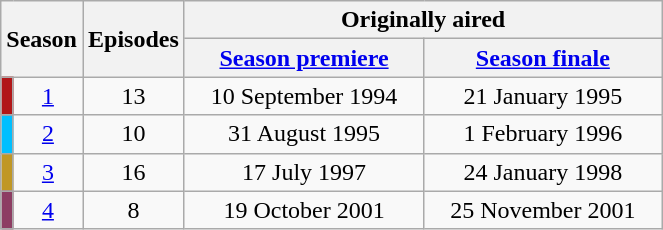<table class="wikitable">
<tr>
<th colspan="2" rowspan="2" style="width:10px;">Season</th>
<th rowspan="2" style="width:50px;">Episodes</th>
<th colspan="2" style="width:311px;">Originally aired</th>
</tr>
<tr>
<th><a href='#'>Season premiere</a></th>
<th><a href='#'>Season finale</a></th>
</tr>
<tr>
<td style="width:1px; background:#B11618; height:10px;"></td>
<td style="text-align:center;"><a href='#'>1</a></td>
<td style="text-align:center;">13</td>
<td style="text-align:center;">10 September 1994</td>
<td style="text-align:center;">21 January 1995</td>
</tr>
<tr>
<td style="background:#00bfff; height:10px;"></td>
<td style="text-align:center;"><a href='#'>2</a></td>
<td style="text-align:center;">10</td>
<td style="text-align:center;">31 August 1995</td>
<td style="text-align:center;">1 February 1996</td>
</tr>
<tr>
<td style="background:#c09725; height:10px;"></td>
<td style="text-align:center;"><a href='#'>3</a></td>
<td style="text-align:center;">16</td>
<td style="text-align:center;">17 July 1997</td>
<td style="text-align:center;">24 January 1998</td>
</tr>
<tr>
<td style="background:#8D3D63; height:10px;"></td>
<td style="text-align:center;"><a href='#'>4</a></td>
<td style="text-align:center;">8</td>
<td style="text-align:center;">19 October 2001</td>
<td style="text-align:center;">25 November 2001</td>
</tr>
</table>
